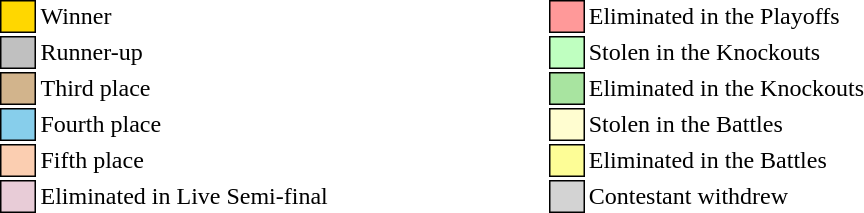<table class="toccolours" style="font-size: 100%; white-space: nowrap">
<tr>
<td style="background: gold; border:1px solid black">     </td>
<td>Winner</td>
<td>     </td>
<td>     </td>
<td>     </td>
<td>     </td>
<td>     </td>
<td>     </td>
<td style="background:#FF9999; border:1px solid black">     </td>
<td>Eliminated in the Playoffs</td>
</tr>
<tr>
<td style="background: silver; border:1px solid black">     </td>
<td>Runner-up</td>
<td>     </td>
<td>     </td>
<td>     </td>
<td>     </td>
<td>     </td>
<td>     </td>
<td style="background:#BFFFC0; border:1px solid black">     </td>
<td>Stolen in the Knockouts</td>
</tr>
<tr>
<td style="background: tan; border:1px solid black">     </td>
<td>Third place</td>
<td>     </td>
<td>     </td>
<td>     </td>
<td>     </td>
<td>     </td>
<td>     </td>
<td style="background:#A8E4A0; border:1px solid black">     </td>
<td>Eliminated in the Knockouts</td>
</tr>
<tr>
<td style="background:skyblue; border:1px solid black">     </td>
<td>Fourth place</td>
<td>     </td>
<td>     </td>
<td>     </td>
<td>     </td>
<td>     </td>
<td>     </td>
<td style="background:#FFFDD0; border:1px solid black">     </td>
<td>Stolen in the Battles</td>
</tr>
<tr>
<td style="background:#FBCEB1; border:1px solid black">     </td>
<td>Fifth place</td>
<td>     </td>
<td>     </td>
<td>     </td>
<td>     </td>
<td>     </td>
<td>     </td>
<td style="background:#FDFD96; border:1px solid black">     </td>
<td>Eliminated in the Battles</td>
</tr>
<tr>
<td style="background:#E8CCD7; border:1px solid black">     </td>
<td>Eliminated in Live Semi-final</td>
<td>     </td>
<td>     </td>
<td>     </td>
<td>     </td>
<td>     </td>
<td>     </td>
<td style="background:lightgray; border:1px solid black">     </td>
<td>Contestant withdrew</td>
<td colspan="8"></td>
</tr>
</table>
